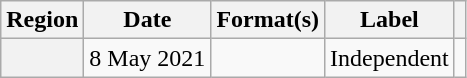<table class="wikitable plainrowheaders" style="text-align:center">
<tr>
<th scope="col">Region</th>
<th scope="col">Date</th>
<th scope="col">Format(s)</th>
<th scope="col">Label</th>
<th scope="col"></th>
</tr>
<tr>
<th scope="row"></th>
<td>8 May 2021</td>
<td></td>
<td>Independent</td>
<td></td>
</tr>
</table>
